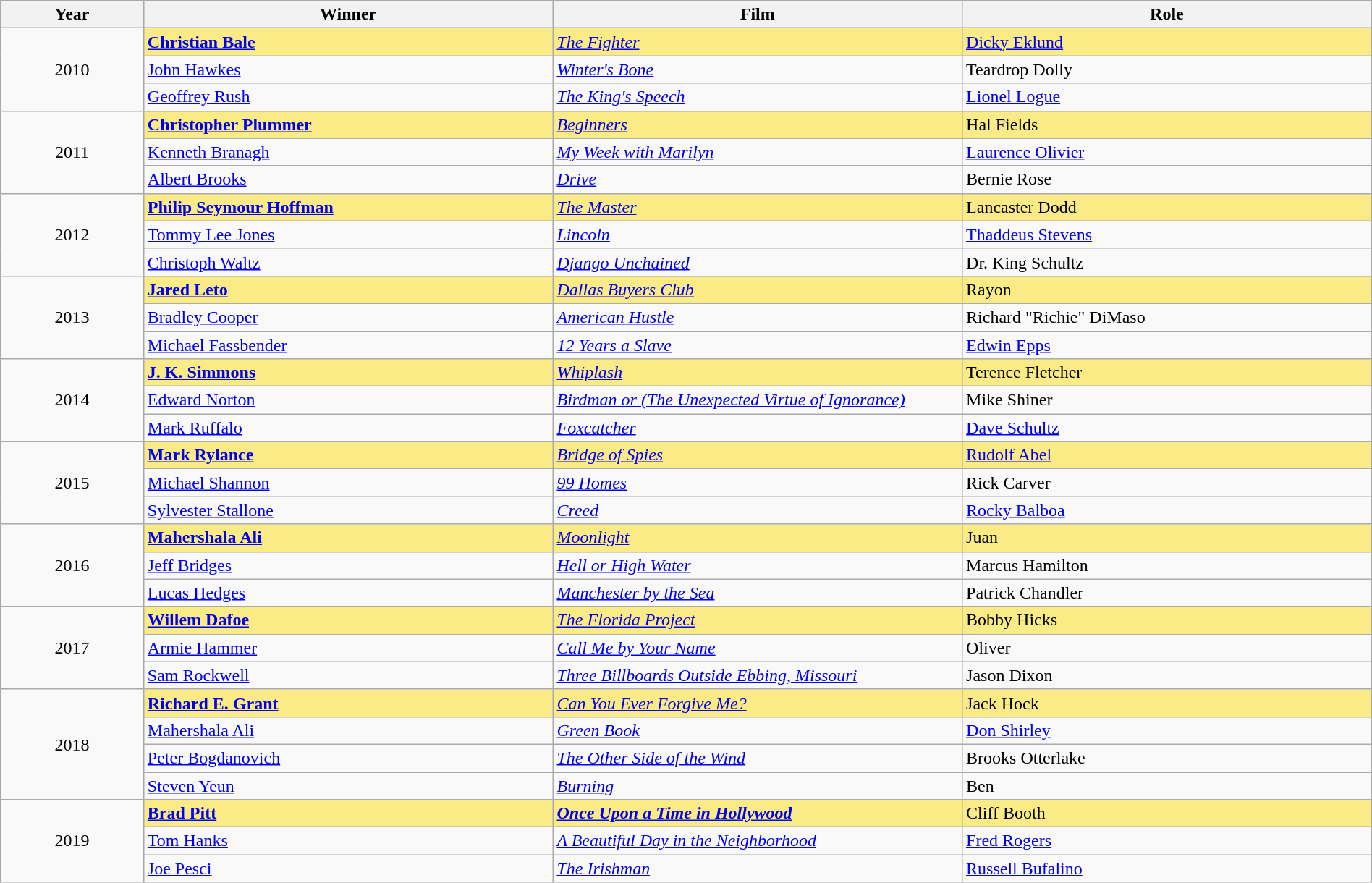<table class="wikitable" width="100%" cellpadding="5">
<tr>
<th width="100"><strong>Year</strong></th>
<th width="300"><strong>Winner</strong></th>
<th width="300"><strong>Film</strong></th>
<th width="300"><strong>Role</strong></th>
</tr>
<tr>
<td rowspan="3" style="text-align:center;">2010</td>
<td style="background:#FAEB86;"><strong><a href='#'>Christian Bale</a></strong></td>
<td style="background:#FAEB86;"><em><a href='#'>The Fighter</a></em></td>
<td style="background:#FAEB86;"><a href='#'>Dicky Eklund</a></td>
</tr>
<tr>
<td><a href='#'>John Hawkes</a></td>
<td><em><a href='#'>Winter's Bone</a></em></td>
<td>Teardrop Dolly</td>
</tr>
<tr>
<td><a href='#'>Geoffrey Rush</a></td>
<td><em><a href='#'>The King's Speech</a></em></td>
<td><a href='#'>Lionel Logue</a></td>
</tr>
<tr>
<td rowspan="3" style="text-align:center;">2011</td>
<td style="background:#FAEB86;"><strong><a href='#'>Christopher Plummer</a></strong></td>
<td style="background:#FAEB86;"><em><a href='#'>Beginners</a></em></td>
<td style="background:#FAEB86;">Hal Fields</td>
</tr>
<tr>
<td><a href='#'>Kenneth Branagh</a></td>
<td><em><a href='#'>My Week with Marilyn</a></em></td>
<td><a href='#'>Laurence Olivier</a></td>
</tr>
<tr>
<td><a href='#'>Albert Brooks</a></td>
<td><em><a href='#'>Drive</a></em></td>
<td>Bernie Rose</td>
</tr>
<tr>
<td rowspan="3" style="text-align:center;">2012</td>
<td style="background:#FAEB86;"><strong><a href='#'>Philip Seymour Hoffman</a></strong></td>
<td style="background:#FAEB86;"><em><a href='#'>The Master</a></em></td>
<td style="background:#FAEB86;">Lancaster Dodd</td>
</tr>
<tr>
<td><a href='#'>Tommy Lee Jones</a></td>
<td><em><a href='#'>Lincoln</a></em></td>
<td><a href='#'>Thaddeus Stevens</a></td>
</tr>
<tr>
<td><a href='#'>Christoph Waltz</a></td>
<td><em><a href='#'>Django Unchained</a></em></td>
<td>Dr. King Schultz</td>
</tr>
<tr>
<td rowspan="3" style="text-align:center;">2013</td>
<td style="background:#FAEB86;"><strong><a href='#'>Jared Leto</a></strong></td>
<td style="background:#FAEB86;"><em><a href='#'>Dallas Buyers Club</a></em></td>
<td style="background:#FAEB86;">Rayon</td>
</tr>
<tr>
<td><a href='#'>Bradley Cooper</a></td>
<td><em><a href='#'>American Hustle</a></em></td>
<td>Richard "Richie" DiMaso</td>
</tr>
<tr>
<td><a href='#'>Michael Fassbender</a></td>
<td><em><a href='#'>12 Years a Slave</a></em></td>
<td><a href='#'>Edwin Epps</a></td>
</tr>
<tr>
<td rowspan="3" style="text-align:center;">2014</td>
<td style="background:#FAEB86;"><strong><a href='#'>J. K. Simmons</a></strong></td>
<td style="background:#FAEB86;"><em><a href='#'>Whiplash</a></em></td>
<td style="background:#FAEB86;">Terence Fletcher</td>
</tr>
<tr>
<td><a href='#'>Edward Norton</a></td>
<td><em><a href='#'>Birdman or (The Unexpected Virtue of Ignorance)</a></em></td>
<td>Mike Shiner</td>
</tr>
<tr>
<td><a href='#'>Mark Ruffalo</a></td>
<td><em><a href='#'>Foxcatcher</a></em></td>
<td><a href='#'>Dave Schultz</a></td>
</tr>
<tr>
<td rowspan="3" style="text-align:center;">2015</td>
<td style="background:#FAEB86;"><strong><a href='#'>Mark Rylance</a></strong></td>
<td style="background:#FAEB86;"><em><a href='#'>Bridge of Spies</a></em></td>
<td style="background:#FAEB86;"><a href='#'>Rudolf Abel</a></td>
</tr>
<tr>
<td><a href='#'>Michael Shannon</a></td>
<td><em><a href='#'>99 Homes</a></em></td>
<td>Rick Carver</td>
</tr>
<tr>
<td><a href='#'>Sylvester Stallone</a></td>
<td><em><a href='#'>Creed</a></em></td>
<td><a href='#'>Rocky Balboa</a></td>
</tr>
<tr>
<td rowspan="3" style="text-align:center;">2016</td>
<td style="background:#FAEB86;"><strong><a href='#'>Mahershala Ali</a></strong></td>
<td style="background:#FAEB86;"><em><a href='#'>Moonlight</a></em></td>
<td style="background:#FAEB86;">Juan</td>
</tr>
<tr>
<td><a href='#'>Jeff Bridges</a></td>
<td><em><a href='#'>Hell or High Water</a></em></td>
<td>Marcus Hamilton</td>
</tr>
<tr>
<td><a href='#'>Lucas Hedges</a></td>
<td><em><a href='#'>Manchester by the Sea</a></em></td>
<td>Patrick Chandler</td>
</tr>
<tr>
<td rowspan="3" style="text-align:center;">2017</td>
<td style="background:#FAEB86;"><strong><a href='#'>Willem Dafoe</a></strong></td>
<td style="background:#FAEB86;"><em><a href='#'>The Florida Project</a></em></td>
<td style="background:#FAEB86;">Bobby Hicks</td>
</tr>
<tr>
<td><a href='#'>Armie Hammer</a></td>
<td><em><a href='#'>Call Me by Your Name</a></em></td>
<td>Oliver</td>
</tr>
<tr>
<td><a href='#'>Sam Rockwell</a></td>
<td><em><a href='#'>Three Billboards Outside Ebbing, Missouri</a></em></td>
<td>Jason Dixon</td>
</tr>
<tr>
<td rowspan="4" style="text-align:center;">2018</td>
<td style="background:#FAEB86;"><strong><a href='#'>Richard E. Grant</a></strong></td>
<td style="background:#FAEB86;"><em><a href='#'>Can You Ever Forgive Me?</a></em></td>
<td style="background:#FAEB86;">Jack Hock</td>
</tr>
<tr>
<td><a href='#'>Mahershala Ali</a></td>
<td><em><a href='#'>Green Book</a></em></td>
<td><a href='#'>Don Shirley</a></td>
</tr>
<tr>
<td><a href='#'>Peter Bogdanovich</a></td>
<td><em><a href='#'>The Other Side of the Wind</a></em></td>
<td>Brooks Otterlake</td>
</tr>
<tr>
<td><a href='#'>Steven Yeun</a></td>
<td><em><a href='#'>Burning</a></em></td>
<td>Ben</td>
</tr>
<tr>
<td rowspan="3" style="text-align:center;">2019</td>
<td style="background:#FAEB86;"><strong><a href='#'>Brad Pitt</a></strong></td>
<td style="background:#FAEB86;"><strong><em><a href='#'>Once Upon a Time in Hollywood</a></em></strong></td>
<td style="background:#FAEB86;">Cliff Booth</td>
</tr>
<tr>
<td><a href='#'>Tom Hanks</a></td>
<td><em><a href='#'>A Beautiful Day in the Neighborhood</a></em></td>
<td><a href='#'>Fred Rogers</a></td>
</tr>
<tr>
<td><a href='#'>Joe Pesci</a></td>
<td><em><a href='#'>The Irishman</a></em></td>
<td><a href='#'>Russell Bufalino</a></td>
</tr>
</table>
